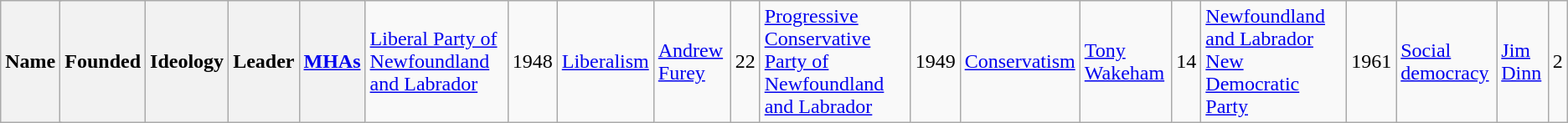<table class="wikitable">
<tr>
<th colspan=2>Name</th>
<th>Founded</th>
<th>Ideology</th>
<th>Leader</th>
<th><a href='#'>MHAs</a><br></th>
<td><a href='#'>Liberal Party of Newfoundland and Labrador</a></td>
<td>1948</td>
<td><a href='#'>Liberalism</a></td>
<td><a href='#'>Andrew Furey</a></td>
<td align="right">22<br></td>
<td><a href='#'>Progressive Conservative Party of Newfoundland and Labrador</a></td>
<td>1949</td>
<td><a href='#'>Conservatism</a></td>
<td><a href='#'>Tony Wakeham</a></td>
<td align="right">14<br></td>
<td><a href='#'>Newfoundland and Labrador New Democratic Party</a></td>
<td>1961</td>
<td><a href='#'>Social democracy</a></td>
<td><a href='#'>Jim Dinn</a></td>
<td align="right">2</td>
</tr>
</table>
